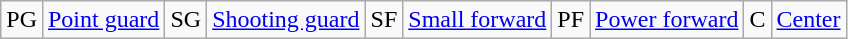<table class="wikitable">
<tr>
<td>PG</td>
<td><a href='#'>Point guard</a></td>
<td>SG</td>
<td><a href='#'>Shooting guard</a></td>
<td>SF</td>
<td><a href='#'>Small forward</a></td>
<td>PF</td>
<td><a href='#'>Power forward</a></td>
<td>C</td>
<td><a href='#'>Center</a></td>
</tr>
</table>
